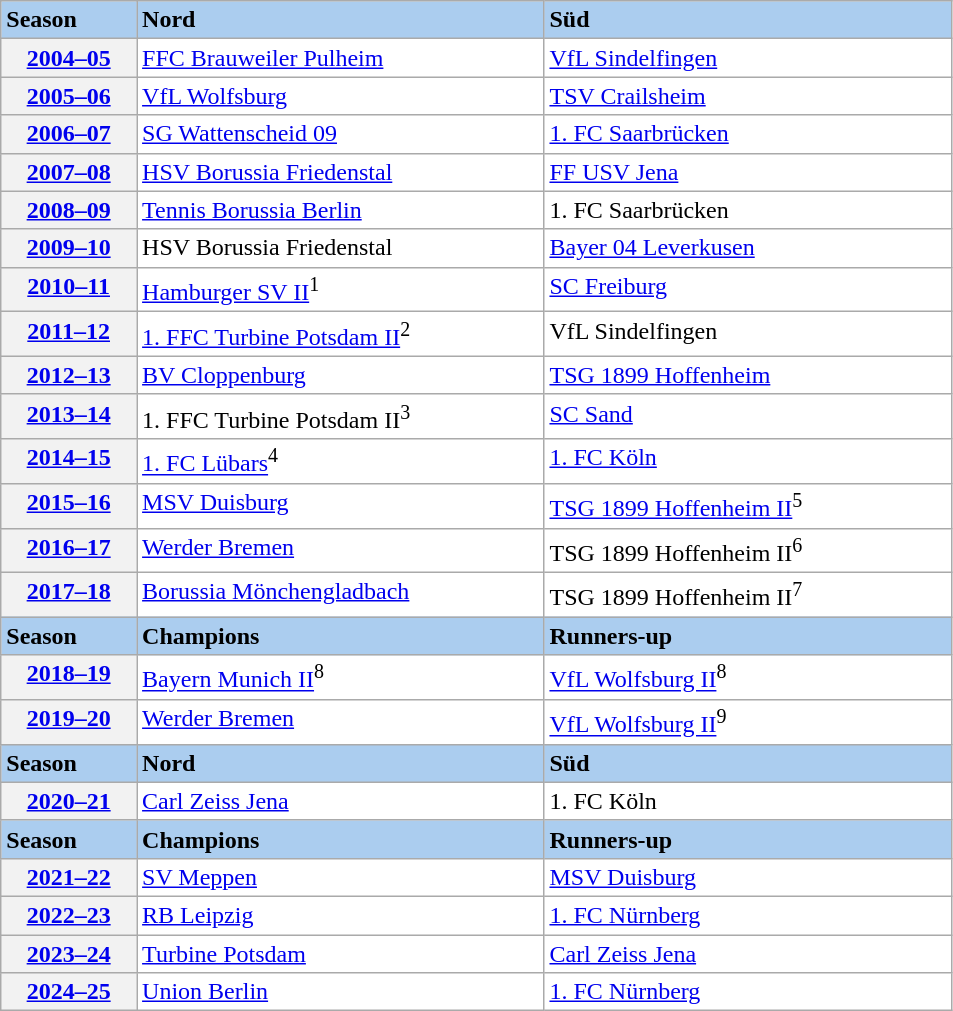<table class="wikitable">
<tr style="background-color:#ABCDEF">
<td width="10%"><strong>Season</strong></td>
<td width="30%"><strong>Nord</strong></td>
<td width="30%"><strong>Süd</strong></td>
</tr>
<tr align="left" valign="top" bgcolor="#ffffff">
<th><a href='#'>2004–05</a></th>
<td><a href='#'>FFC Brauweiler Pulheim</a></td>
<td><a href='#'>VfL Sindelfingen</a></td>
</tr>
<tr align="left" valign="top" bgcolor="#ffffff">
<th><a href='#'>2005–06</a></th>
<td><a href='#'>VfL Wolfsburg</a></td>
<td><a href='#'>TSV Crailsheim</a></td>
</tr>
<tr align="left" valign="top" bgcolor="#ffffff">
<th><a href='#'>2006–07</a></th>
<td><a href='#'>SG Wattenscheid 09</a></td>
<td><a href='#'>1. FC Saarbrücken</a></td>
</tr>
<tr align="left" valign="top" bgcolor="#ffffff">
<th><a href='#'>2007–08</a></th>
<td><a href='#'>HSV Borussia Friedenstal</a></td>
<td><a href='#'>FF USV Jena</a></td>
</tr>
<tr align="left" valign="top" bgcolor="#ffffff">
<th><a href='#'>2008–09</a></th>
<td><a href='#'>Tennis Borussia Berlin</a></td>
<td>1. FC Saarbrücken</td>
</tr>
<tr align="left" valign="top" bgcolor="#ffffff">
<th><a href='#'>2009–10</a></th>
<td>HSV Borussia Friedenstal</td>
<td><a href='#'>Bayer 04 Leverkusen</a></td>
</tr>
<tr align="left" valign="top" bgcolor="#ffffff">
<th><a href='#'>2010–11</a></th>
<td><a href='#'>Hamburger SV II</a><sup>1</sup></td>
<td><a href='#'>SC Freiburg</a></td>
</tr>
<tr align="left" valign="top" bgcolor="#ffffff">
<th><a href='#'>2011–12</a></th>
<td><a href='#'>1. FFC Turbine Potsdam II</a><sup>2</sup></td>
<td>VfL Sindelfingen</td>
</tr>
<tr align="left" valign="top" bgcolor="#ffffff">
<th><a href='#'>2012–13</a></th>
<td><a href='#'>BV Cloppenburg</a></td>
<td><a href='#'>TSG 1899 Hoffenheim</a></td>
</tr>
<tr align="left" valign="top" bgcolor="#ffffff">
<th><a href='#'>2013–14</a></th>
<td>1. FFC Turbine Potsdam II<sup>3</sup></td>
<td><a href='#'>SC Sand</a></td>
</tr>
<tr align="left" valign="top" bgcolor="#ffffff">
<th><a href='#'>2014–15</a></th>
<td><a href='#'>1. FC Lübars</a><sup>4</sup></td>
<td><a href='#'>1. FC Köln</a></td>
</tr>
<tr align="left" valign="top" bgcolor="#ffffff">
<th><a href='#'>2015–16</a></th>
<td><a href='#'>MSV Duisburg</a></td>
<td><a href='#'>TSG 1899 Hoffenheim II</a><sup>5</sup></td>
</tr>
<tr align="left" valign="top" bgcolor="#ffffff">
<th><a href='#'>2016–17</a></th>
<td><a href='#'>Werder Bremen</a></td>
<td>TSG 1899 Hoffenheim II<sup>6</sup></td>
</tr>
<tr align="left" valign="top" bgcolor="#ffffff">
<th><a href='#'>2017–18</a></th>
<td><a href='#'>Borussia Mönchengladbach</a></td>
<td>TSG 1899 Hoffenheim II<sup>7</sup></td>
</tr>
<tr style="background-color:#ABCDEF">
<td width="10%"><strong>Season</strong></td>
<td width="30%"><strong>Champions</strong></td>
<td width="30%"><strong>Runners-up</strong></td>
</tr>
<tr align="left" valign="top" bgcolor="#ffffff">
<th><a href='#'>2018–19</a></th>
<td><a href='#'>Bayern Munich II</a><sup>8</sup></td>
<td><a href='#'>VfL Wolfsburg II</a><sup>8</sup></td>
</tr>
<tr align="left" valign="top" bgcolor="#ffffff">
<th><a href='#'>2019–20</a></th>
<td><a href='#'>Werder Bremen</a></td>
<td><a href='#'>VfL Wolfsburg II</a><sup>9</sup></td>
</tr>
<tr style="background-color:#ABCDEF">
<td width="10%"><strong>Season</strong></td>
<td width="30%"><strong>Nord</strong></td>
<td width="30%"><strong>Süd</strong></td>
</tr>
<tr align="left" valign="top" bgcolor="#ffffff">
<th><a href='#'>2020–21</a></th>
<td><a href='#'>Carl Zeiss Jena</a></td>
<td>1. FC Köln</td>
</tr>
<tr style="background-color:#ABCDEF">
<td width="10%"><strong>Season</strong></td>
<td width="30%"><strong>Champions</strong></td>
<td width="30%"><strong>Runners-up</strong></td>
</tr>
<tr align="left" valign="top" bgcolor="#ffffff">
<th><a href='#'>2021–22</a></th>
<td><a href='#'>SV Meppen</a></td>
<td><a href='#'>MSV Duisburg</a></td>
</tr>
<tr align="left" valign="top" bgcolor="#ffffff">
<th><a href='#'>2022–23</a></th>
<td><a href='#'>RB Leipzig</a></td>
<td><a href='#'>1. FC Nürnberg</a></td>
</tr>
<tr align="left" valign="top" bgcolor="#ffffff">
<th><a href='#'>2023–24</a></th>
<td><a href='#'>Turbine Potsdam</a></td>
<td><a href='#'>Carl Zeiss Jena</a></td>
</tr>
<tr align="left" valign="top" bgcolor="#ffffff">
<th><a href='#'>2024–25</a></th>
<td><a href='#'>Union Berlin</a></td>
<td><a href='#'>1. FC Nürnberg</a></td>
</tr>
</table>
